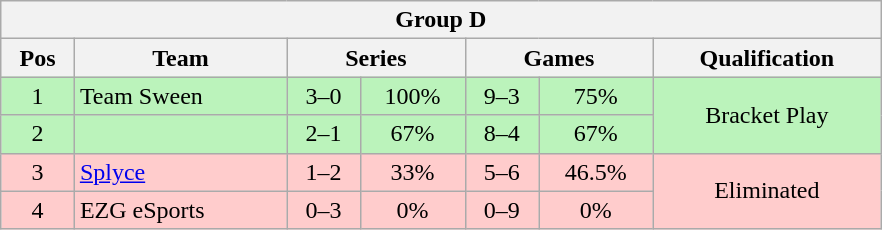<table class="wikitable" style="display: inline-table; margin-left: 50px;width: 46.5%;">
<tr>
<th colspan="7">Group D</th>
</tr>
<tr>
<th>Pos</th>
<th>Team</th>
<th colspan="2">Series</th>
<th colspan="2">Games</th>
<th>Qualification</th>
</tr>
<tr>
<td style="text-align:center; background:#BBF3BB;">1</td>
<td style="text-align:left; background:#BBF3BB;">Team Sween</td>
<td style="text-align:center; background:#BBF3BB;">3–0</td>
<td style="text-align:center; background:#BBF3BB;">100%</td>
<td style="text-align:center; background:#BBF3BB;">9–3</td>
<td style="text-align:center; background:#BBF3BB;">75%</td>
<td style="text-align:center; background:#BBF3BB;" rowspan="2">Bracket Play</td>
</tr>
<tr>
<td style="text-align:center; background:#BBF3BB;">2</td>
<td style="text-align:left; background:#BBF3BB;"></td>
<td style="text-align:center; background:#BBF3BB;">2–1</td>
<td style="text-align:center; background:#BBF3BB;">67%</td>
<td style="text-align:center; background:#BBF3BB;">8–4</td>
<td style="text-align:center; background:#BBF3BB;">67%</td>
</tr>
<tr>
<td style="text-align:center; background:#FFCCCC;">3</td>
<td style="text-align:left; background:#FFCCCC;"><a href='#'>Splyce</a></td>
<td style="text-align:center; background:#FFCCCC;">1–2</td>
<td style="text-align:center; background:#FFCCCC;">33%</td>
<td style="text-align:center; background:#FFCCCC;">5–6</td>
<td style="text-align:center; background:#FFCCCC;">46.5%</td>
<td style="text-align:center; background:#FFCCCC;" rowspan="2">Eliminated</td>
</tr>
<tr>
<td style="text-align:center; background:#FFCCCC;">4</td>
<td style="text-align:left; background:#FFCCCC;">EZG eSports</td>
<td style="text-align:center; background:#FFCCCC;">0–3</td>
<td style="text-align:center; background:#FFCCCC;">0%</td>
<td style="text-align:center; background:#FFCCCC;">0–9</td>
<td style="text-align:center; background:#FFCCCC;">0%</td>
</tr>
</table>
